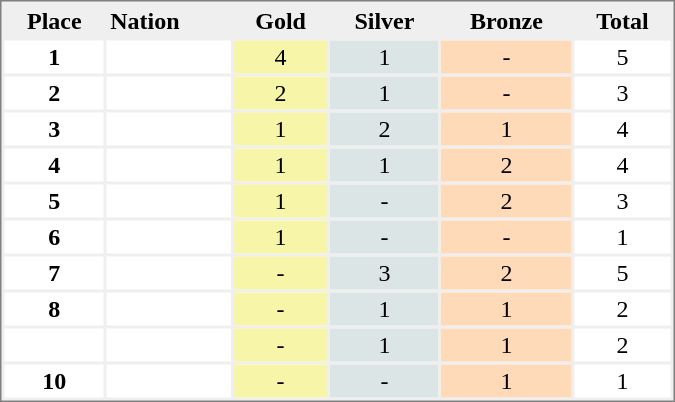<table style="border-style:solid;border-width:1px;border-color:#808080;background-color:#EFEFEF" cellspacing="2" cellpadding="2" width="450px">
<tr bgcolor="#EFEFEF">
<th align="center">Place</th>
<th align="left">Nation</th>
<th align="center">Gold</th>
<th align="center">Silver</th>
<th align="center">Bronze</th>
<th align="center">Total</th>
</tr>
<tr align="center" valign="top" bgcolor="#FFFFFF">
<th>1</th>
<td align="left"></td>
<td style="background:#F7F6A8;">4</td>
<td style="background:#DCE5E5;">1</td>
<td style="background:#FFDAB9;">-</td>
<td>5</td>
</tr>
<tr align="center" valign="top" bgcolor="#FFFFFF">
<th>2</th>
<td align="left"></td>
<td style="background:#F7F6A8;">2</td>
<td style="background:#DCE5E5;">1</td>
<td style="background:#FFDAB9;">-</td>
<td>3</td>
</tr>
<tr align="center" valign="top" bgcolor="#FFFFFF">
<th>3</th>
<td align="left"></td>
<td style="background:#F7F6A8;">1</td>
<td style="background:#DCE5E5;">2</td>
<td style="background:#FFDAB9;">1</td>
<td>4</td>
</tr>
<tr align="center" valign="top" bgcolor="#FFFFFF">
<th>4</th>
<td align="left"></td>
<td style="background:#F7F6A8;">1</td>
<td style="background:#DCE5E5;">1</td>
<td style="background:#FFDAB9;">2</td>
<td>4</td>
</tr>
<tr align="center" valign="top" bgcolor="#FFFFFF">
<th>5</th>
<td align="left"></td>
<td style="background:#F7F6A8;">1</td>
<td style="background:#DCE5E5;">-</td>
<td style="background:#FFDAB9;">2</td>
<td>3</td>
</tr>
<tr align="center" valign="top" bgcolor="#FFFFFF">
<th>6</th>
<td align="left"></td>
<td style="background:#F7F6A8;">1</td>
<td style="background:#DCE5E5;">-</td>
<td style="background:#FFDAB9;">-</td>
<td>1</td>
</tr>
<tr align="center" valign="top" bgcolor="#FFFFFF">
<th>7</th>
<td align="left"></td>
<td style="background:#F7F6A8;">-</td>
<td style="background:#DCE5E5;">3</td>
<td style="background:#FFDAB9;">2</td>
<td>5</td>
</tr>
<tr align="center" valign="top" bgcolor="#FFFFFF">
<th>8</th>
<td align="left"></td>
<td style="background:#F7F6A8;">-</td>
<td style="background:#DCE5E5;">1</td>
<td style="background:#FFDAB9;">1</td>
<td>2</td>
</tr>
<tr align="center" valign="top" bgcolor="#FFFFFF">
<th></th>
<td align="left"></td>
<td style="background:#F7F6A8;">-</td>
<td style="background:#DCE5E5;">1</td>
<td style="background:#FFDAB9;">1</td>
<td>2</td>
</tr>
<tr align="center" valign="top" bgcolor="#FFFFFF">
<th>10</th>
<td align="left"></td>
<td style="background:#F7F6A8;">-</td>
<td style="background:#DCE5E5;">-</td>
<td style="background:#FFDAB9;">1</td>
<td>1</td>
</tr>
</table>
